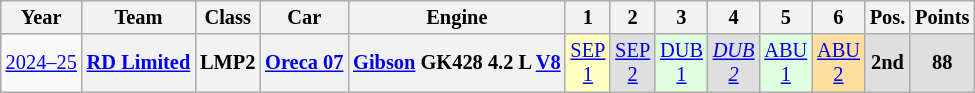<table class="wikitable" style="text-align:center; font-size:85%">
<tr>
<th>Year</th>
<th>Team</th>
<th>Class</th>
<th>Car</th>
<th>Engine</th>
<th>1</th>
<th>2</th>
<th>3</th>
<th>4</th>
<th>5</th>
<th>6</th>
<th>Pos.</th>
<th>Points</th>
</tr>
<tr>
<td nowrap><a href='#'>2024–25</a></td>
<th nowrap><a href='#'>RD Limited</a></th>
<th>LMP2</th>
<th nowrap><a href='#'>Oreca 07</a></th>
<th nowrap><a href='#'>Gibson</a> GK428 4.2 L <a href='#'>V8</a></th>
<td style="background:#FFFFBF;"><a href='#'>SEP<br>1</a><br></td>
<td style="background:#DFDFDF;"><a href='#'>SEP<br>2</a><br></td>
<td style="background:#DFFFDF;"><a href='#'>DUB<br>1</a><br></td>
<td style="background:#DFDFDF;"><em><a href='#'>DUB<br>2</a></em><br></td>
<td style="background:#DFFFDF;"><a href='#'>ABU<br>1</a><br></td>
<td style="background:#FFDF9F;"><a href='#'>ABU<br>2</a><br></td>
<th style="background:#DFDFDF;">2nd</th>
<th style="background:#DFDFDF;">88</th>
</tr>
</table>
